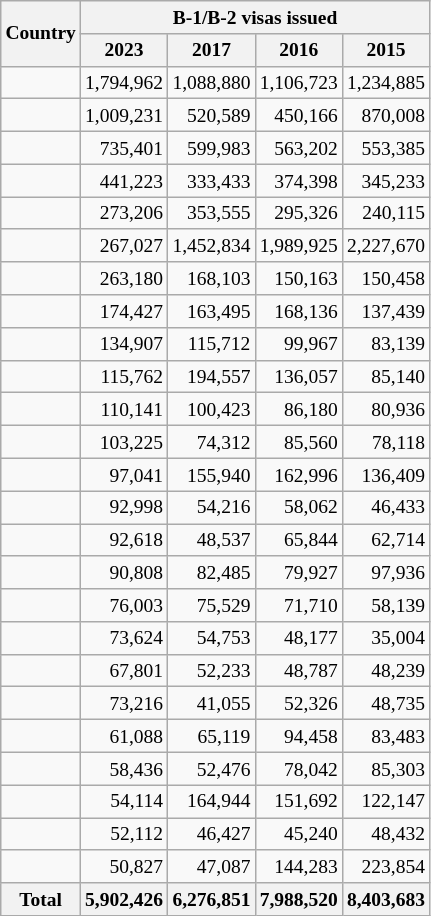<table class="wikitable sortable" style="font-size:small; line-height:1.2">
<tr>
<th rowspan=2>Country</th>
<th colspan=4>B-1/B-2 visas issued</th>
</tr>
<tr>
<th>2023</th>
<th>2017</th>
<th>2016</th>
<th>2015</th>
</tr>
<tr>
<td></td>
<td align=right>1,794,962</td>
<td align=right>1,088,880</td>
<td align=right>1,106,723</td>
<td align=right>1,234,885</td>
</tr>
<tr>
<td></td>
<td align=right>1,009,231</td>
<td align=right>520,589</td>
<td align=right>450,166</td>
<td align=right>870,008</td>
</tr>
<tr>
<td></td>
<td align=right>735,401</td>
<td align=right>599,983</td>
<td align=right>563,202</td>
<td align=right>553,385</td>
</tr>
<tr>
<td></td>
<td align=right>441,223</td>
<td align=right>333,433</td>
<td align=right>374,398</td>
<td align=right>345,233</td>
</tr>
<tr>
<td></td>
<td align=right>273,206</td>
<td align=right>353,555</td>
<td align=right>295,326</td>
<td align=right>240,115</td>
</tr>
<tr>
<td></td>
<td align=right>267,027</td>
<td>1,452,834</td>
<td align=right>1,989,925</td>
<td align=right>2,227,670</td>
</tr>
<tr>
<td></td>
<td align=right>263,180</td>
<td align=right>168,103</td>
<td align=right>150,163</td>
<td align=right>150,458</td>
</tr>
<tr>
<td></td>
<td align=right>174,427</td>
<td align=right>163,495</td>
<td align=right>168,136</td>
<td align=right>137,439</td>
</tr>
<tr>
<td></td>
<td align=right>134,907</td>
<td align=right>115,712</td>
<td align=right>99,967</td>
<td align=right>83,139</td>
</tr>
<tr>
<td></td>
<td align=right>115,762</td>
<td align=right>194,557</td>
<td align=right>136,057</td>
<td align=right>85,140</td>
</tr>
<tr>
<td></td>
<td align=right>110,141</td>
<td align=right>100,423</td>
<td align=right>86,180</td>
<td align=right>80,936</td>
</tr>
<tr>
<td></td>
<td align=right>103,225</td>
<td align=right>74,312</td>
<td align=right>85,560</td>
<td align=right>78,118</td>
</tr>
<tr>
<td></td>
<td align=right>97,041</td>
<td align=right>155,940</td>
<td align=right>162,996</td>
<td align=right>136,409</td>
</tr>
<tr>
<td></td>
<td align=right>92,998</td>
<td align=right>54,216</td>
<td align=right>58,062</td>
<td align=right>46,433</td>
</tr>
<tr>
<td></td>
<td align=right>92,618</td>
<td align=right>48,537</td>
<td align=right>65,844</td>
<td align=right>62,714</td>
</tr>
<tr>
<td></td>
<td align=right>90,808</td>
<td align=right>82,485</td>
<td align=right>79,927</td>
<td align=right>97,936</td>
</tr>
<tr>
<td></td>
<td align=right>76,003</td>
<td align=right>75,529</td>
<td align=right>71,710</td>
<td align=right>58,139</td>
</tr>
<tr>
<td></td>
<td align=right>73,624</td>
<td align=right>54,753</td>
<td align=right>48,177</td>
<td align=right>35,004</td>
</tr>
<tr>
<td></td>
<td align=right>67,801</td>
<td align=right>52,233</td>
<td align=right>48,787</td>
<td align=right>48,239</td>
</tr>
<tr>
<td></td>
<td align=right>73,216</td>
<td align=right>41,055</td>
<td align=right>52,326</td>
<td align=right>48,735</td>
</tr>
<tr>
<td></td>
<td align=right>61,088</td>
<td align=right>65,119</td>
<td align=right>94,458</td>
<td align=right>83,483</td>
</tr>
<tr>
<td></td>
<td align=right>58,436</td>
<td align=right>52,476</td>
<td align=right>78,042</td>
<td align=right>85,303</td>
</tr>
<tr>
<td></td>
<td align=right>54,114</td>
<td align=right>164,944</td>
<td align=right>151,692</td>
<td align=right>122,147</td>
</tr>
<tr>
<td></td>
<td align=right>52,112</td>
<td align=right>46,427</td>
<td align=right>45,240</td>
<td align=right>48,432</td>
</tr>
<tr>
<td></td>
<td align=right>50,827</td>
<td align=right>47,087</td>
<td align=right>144,283</td>
<td align=right>223,854</td>
</tr>
<tr>
<th>Total</th>
<th align=right>5,902,426</th>
<th align=right>6,276,851</th>
<th align=right>7,988,520</th>
<th align=right>8,403,683</th>
</tr>
</table>
